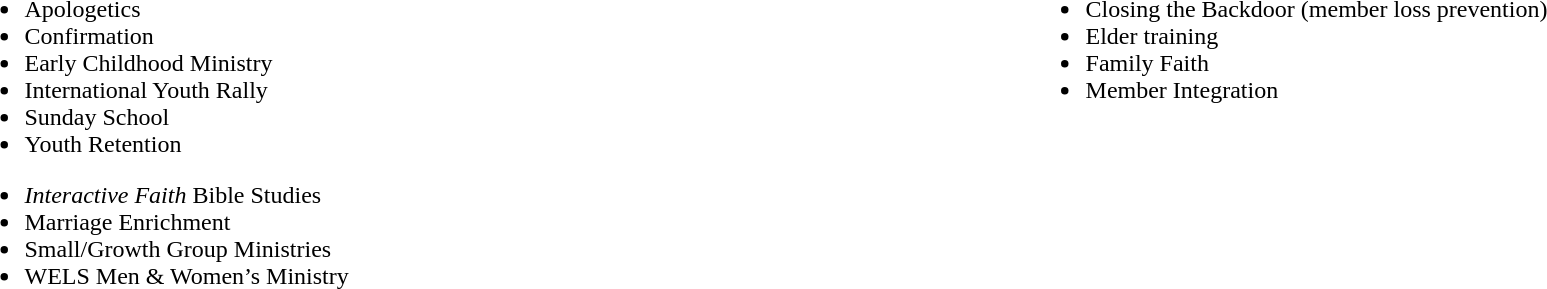<table style="width:100%;">
<tr style="vertical-align:top;">
<td width=50%><br><ul><li>Apologetics</li><li>Confirmation</li><li>Early Childhood Ministry</li><li>International Youth Rally</li><li>Sunday School</li><li>Youth Retention</li></ul><ul><li><em>Interactive Faith</em> Bible Studies</li><li>Marriage Enrichment</li><li>Small/Growth Group Ministries</li><li>WELS Men & Women’s Ministry</li></ul></td>
<td width=6%></td>
<td width=50%><br><ul><li>Closing the Backdoor (member loss prevention)</li><li>Elder training</li><li>Family Faith</li><li>Member Integration</li></ul></td>
</tr>
</table>
